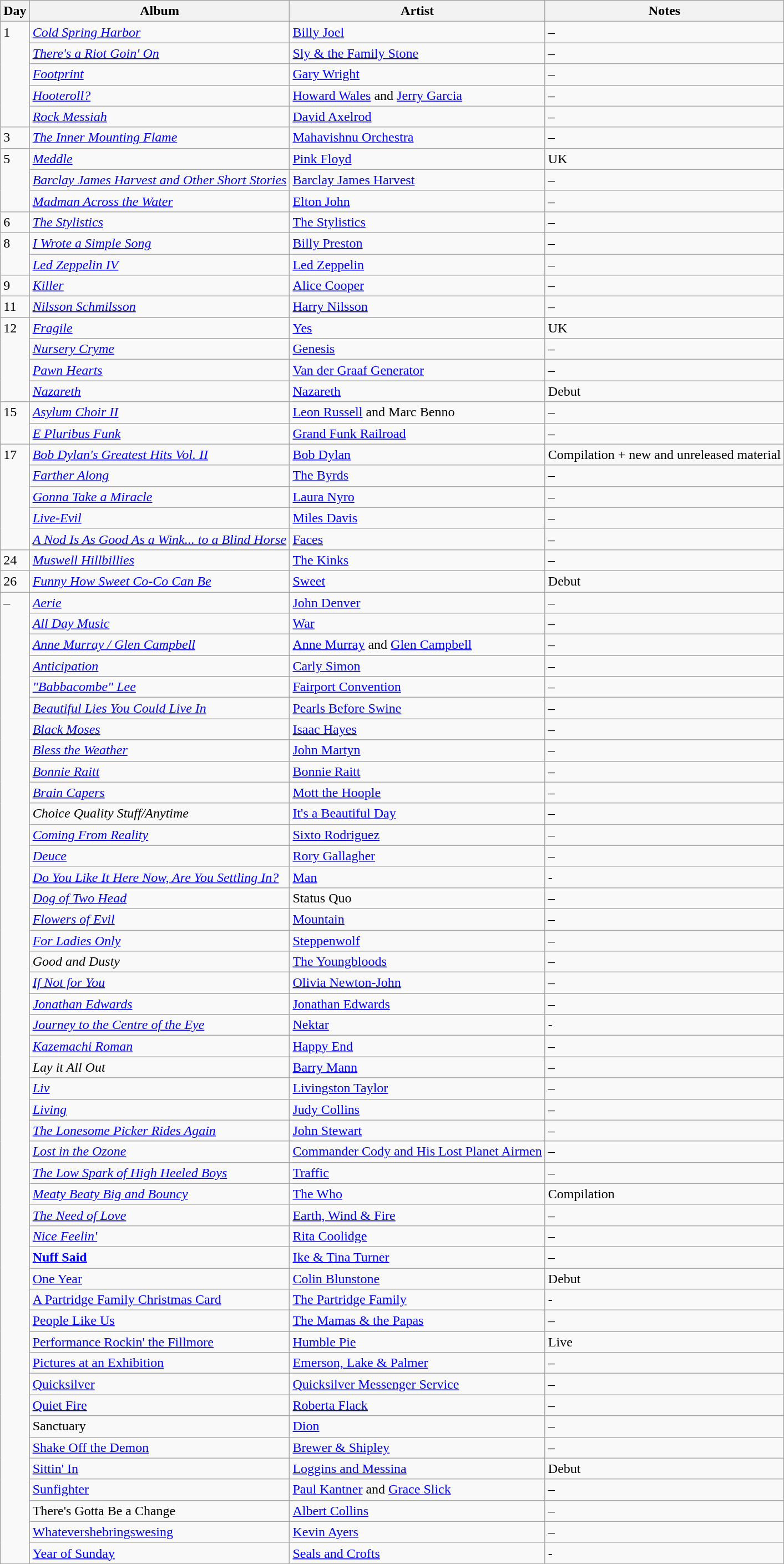<table class="wikitable">
<tr>
<th>Day</th>
<th>Album</th>
<th>Artist</th>
<th>Notes</th>
</tr>
<tr>
<td rowspan="5" valign="top">1</td>
<td><em><a href='#'>Cold Spring Harbor</a></em></td>
<td><a href='#'>Billy Joel</a></td>
<td>–</td>
</tr>
<tr>
<td><em><a href='#'>There's a Riot Goin' On</a></em></td>
<td><a href='#'>Sly & the Family Stone</a></td>
<td>–</td>
</tr>
<tr>
<td><em><a href='#'>Footprint</a></em></td>
<td><a href='#'>Gary Wright</a></td>
<td>–</td>
</tr>
<tr>
<td><em><a href='#'>Hooteroll?</a></em></td>
<td><a href='#'>Howard Wales</a> and <a href='#'>Jerry Garcia</a></td>
<td>–</td>
</tr>
<tr>
<td><em><a href='#'>Rock Messiah</a></em></td>
<td><a href='#'>David Axelrod</a></td>
<td>–</td>
</tr>
<tr>
<td rowspan="1" valign="top">3</td>
<td><em><a href='#'>The Inner Mounting Flame</a></em></td>
<td><a href='#'>Mahavishnu Orchestra</a></td>
<td>–</td>
</tr>
<tr>
<td rowspan="3" valign="top">5</td>
<td><em><a href='#'>Meddle</a></em></td>
<td><a href='#'>Pink Floyd</a></td>
<td>UK</td>
</tr>
<tr>
<td><em><a href='#'>Barclay James Harvest and Other Short Stories</a></em></td>
<td><a href='#'>Barclay James Harvest</a></td>
<td>–</td>
</tr>
<tr>
<td><em><a href='#'>Madman Across the Water</a></em></td>
<td><a href='#'>Elton John</a></td>
<td>–</td>
</tr>
<tr>
<td rowspan="1" valign="top">6</td>
<td><em><a href='#'>The Stylistics</a></em></td>
<td><a href='#'>The Stylistics</a></td>
<td>–</td>
</tr>
<tr>
<td rowspan="2" valign="top">8</td>
<td><em><a href='#'>I Wrote a Simple Song</a></em></td>
<td><a href='#'>Billy Preston</a></td>
<td>–</td>
</tr>
<tr>
<td><em><a href='#'>Led Zeppelin IV</a></em></td>
<td><a href='#'>Led Zeppelin</a></td>
<td>–</td>
</tr>
<tr>
<td rowspan="1" valign="top">9</td>
<td><em><a href='#'>Killer</a></em></td>
<td><a href='#'>Alice Cooper</a></td>
<td>–</td>
</tr>
<tr>
<td rowspan="1" valign="top">11</td>
<td><em><a href='#'>Nilsson Schmilsson</a></em></td>
<td><a href='#'>Harry Nilsson</a></td>
<td>–</td>
</tr>
<tr>
<td rowspan="4" valign="top">12</td>
<td><em><a href='#'>Fragile</a></em></td>
<td><a href='#'>Yes</a></td>
<td>UK</td>
</tr>
<tr>
<td><em><a href='#'>Nursery Cryme</a></em></td>
<td><a href='#'>Genesis</a></td>
<td>–</td>
</tr>
<tr>
<td><em><a href='#'>Pawn Hearts</a></em></td>
<td><a href='#'>Van der Graaf Generator</a></td>
<td>–</td>
</tr>
<tr>
<td><em><a href='#'>Nazareth</a></em></td>
<td><a href='#'>Nazareth</a></td>
<td>Debut</td>
</tr>
<tr>
<td rowspan="2" valign="top">15</td>
<td><em><a href='#'>Asylum Choir II</a></em></td>
<td><a href='#'>Leon Russell</a> and Marc Benno</td>
<td>–</td>
</tr>
<tr>
<td><em><a href='#'>E Pluribus Funk</a></em></td>
<td><a href='#'>Grand Funk Railroad</a></td>
<td>–</td>
</tr>
<tr>
<td rowspan="5" valign="top">17</td>
<td><em><a href='#'>Bob Dylan's Greatest Hits Vol. II</a></em></td>
<td><a href='#'>Bob Dylan</a></td>
<td>Compilation + new and unreleased material</td>
</tr>
<tr>
<td><em><a href='#'>Farther Along</a></em></td>
<td><a href='#'>The Byrds</a></td>
<td>–</td>
</tr>
<tr>
<td><em><a href='#'>Gonna Take a Miracle</a></em></td>
<td><a href='#'>Laura Nyro</a></td>
<td>–</td>
</tr>
<tr>
<td><em><a href='#'>Live-Evil</a></em></td>
<td><a href='#'>Miles Davis</a></td>
<td>–</td>
</tr>
<tr>
<td><em><a href='#'>A Nod Is As Good As a Wink... to a Blind Horse</a></em></td>
<td><a href='#'>Faces</a></td>
<td>–</td>
</tr>
<tr>
<td rowspan="1" valign="top">24</td>
<td><em><a href='#'>Muswell Hillbillies</a></em></td>
<td><a href='#'>The Kinks</a></td>
<td>–</td>
</tr>
<tr>
<td rowspan="1" valign="top">26</td>
<td><em><a href='#'>Funny How Sweet Co-Co Can Be</a></em></td>
<td><a href='#'>Sweet</a></td>
<td>Debut</td>
</tr>
<tr>
<td rowspan="46" valign="top">–</td>
<td><em><a href='#'>Aerie</a></em></td>
<td><a href='#'>John Denver</a></td>
<td>–</td>
</tr>
<tr>
<td><em><a href='#'>All Day Music</a></em></td>
<td><a href='#'>War</a></td>
<td>–</td>
</tr>
<tr>
<td><em><a href='#'>Anne Murray / Glen Campbell</a></em></td>
<td><a href='#'>Anne Murray</a> and <a href='#'>Glen Campbell</a></td>
<td>–</td>
</tr>
<tr>
<td><em><a href='#'>Anticipation</a></em></td>
<td><a href='#'>Carly Simon</a></td>
<td>–</td>
</tr>
<tr>
<td><em><a href='#'>"Babbacombe" Lee</a></em></td>
<td><a href='#'>Fairport Convention</a></td>
<td>–</td>
</tr>
<tr>
<td><em><a href='#'>Beautiful Lies You Could Live In</a></em></td>
<td><a href='#'>Pearls Before Swine</a></td>
<td>–</td>
</tr>
<tr>
<td><em><a href='#'>Black Moses</a></em></td>
<td><a href='#'>Isaac Hayes</a></td>
<td>–</td>
</tr>
<tr>
<td><em><a href='#'>Bless the Weather</a></em></td>
<td><a href='#'>John Martyn</a></td>
<td>–</td>
</tr>
<tr>
<td><em><a href='#'>Bonnie Raitt</a></em></td>
<td><a href='#'>Bonnie Raitt</a></td>
<td>–</td>
</tr>
<tr>
<td><em><a href='#'>Brain Capers</a></em></td>
<td><a href='#'>Mott the Hoople</a></td>
<td>–</td>
</tr>
<tr>
<td><em>Choice Quality Stuff/Anytime</em></td>
<td><a href='#'>It's a Beautiful Day</a></td>
<td>–</td>
</tr>
<tr>
<td><em><a href='#'>Coming From Reality</a></em></td>
<td><a href='#'>Sixto Rodriguez</a></td>
<td>–</td>
</tr>
<tr>
<td><em><a href='#'>Deuce</a></em></td>
<td><a href='#'>Rory Gallagher</a></td>
<td>–</td>
</tr>
<tr>
<td><em><a href='#'>Do You Like It Here Now, Are You Settling In?</a></em></td>
<td><a href='#'>Man</a></td>
<td>-</td>
</tr>
<tr>
<td><em><a href='#'>Dog of Two Head</a></em></td>
<td>Status Quo</td>
<td>–</td>
</tr>
<tr>
<td><em><a href='#'>Flowers of Evil</a></em></td>
<td><a href='#'>Mountain</a></td>
<td>–</td>
</tr>
<tr>
<td><em><a href='#'>For Ladies Only</a></em></td>
<td><a href='#'>Steppenwolf</a></td>
<td>–</td>
</tr>
<tr>
<td><em>Good and Dusty</em></td>
<td><a href='#'>The Youngbloods</a></td>
<td>–</td>
</tr>
<tr>
<td><em><a href='#'>If Not for You</a></em></td>
<td><a href='#'>Olivia Newton-John</a></td>
<td>–</td>
</tr>
<tr>
<td><em><a href='#'>Jonathan Edwards</a></em></td>
<td><a href='#'>Jonathan Edwards</a></td>
<td>–</td>
</tr>
<tr>
<td><em><a href='#'>Journey to the Centre of the Eye</a></em></td>
<td><a href='#'>Nektar</a></td>
<td>-</td>
</tr>
<tr>
<td><em><a href='#'>Kazemachi Roman</a></em></td>
<td><a href='#'>Happy End</a></td>
<td>–</td>
</tr>
<tr>
<td><em>Lay it All Out</em></td>
<td><a href='#'>Barry Mann</a></td>
<td>–</td>
</tr>
<tr>
<td><em><a href='#'>Liv</a></em></td>
<td><a href='#'>Livingston Taylor</a></td>
<td>–</td>
</tr>
<tr>
<td><em><a href='#'>Living</a></em></td>
<td><a href='#'>Judy Collins</a></td>
<td>–</td>
</tr>
<tr>
<td><em><a href='#'>The Lonesome Picker Rides Again</a></em></td>
<td><a href='#'>John Stewart</a></td>
<td>–</td>
</tr>
<tr>
<td><em><a href='#'>Lost in the Ozone</a></em></td>
<td><a href='#'>Commander Cody and His Lost Planet Airmen</a></td>
<td>–</td>
</tr>
<tr>
<td><em><a href='#'>The Low Spark of High Heeled Boys</a></em></td>
<td><a href='#'>Traffic</a></td>
<td>–</td>
</tr>
<tr>
<td><em><a href='#'>Meaty Beaty Big and Bouncy</a></em></td>
<td><a href='#'>The Who</a></td>
<td>Compilation</td>
</tr>
<tr>
<td><em><a href='#'>The Need of Love</a></em></td>
<td><a href='#'>Earth, Wind & Fire</a></td>
<td>–</td>
</tr>
<tr>
<td><em><a href='#'>Nice Feelin'</a></em></td>
<td><a href='#'>Rita Coolidge</a></td>
<td>–</td>
</tr>
<tr>
<td><a href='#'><strong>Nuff Said<em></a></td>
<td><a href='#'>Ike & Tina Turner</a></td>
<td>–</td>
</tr>
<tr>
<td></em><a href='#'>One Year</a><em></td>
<td><a href='#'>Colin Blunstone</a></td>
<td>Debut</td>
</tr>
<tr>
<td></em><a href='#'>A Partridge Family Christmas Card</a><em></td>
<td><a href='#'>The Partridge Family</a></td>
<td>-</td>
</tr>
<tr>
<td></em><a href='#'>People Like Us</a><em></td>
<td><a href='#'>The Mamas & the Papas</a></td>
<td>–</td>
</tr>
<tr>
<td></em><a href='#'>Performance Rockin' the Fillmore</a><em></td>
<td><a href='#'>Humble Pie</a></td>
<td>Live</td>
</tr>
<tr>
<td></em><a href='#'>Pictures at an Exhibition</a><em></td>
<td><a href='#'>Emerson, Lake & Palmer</a></td>
<td>–</td>
</tr>
<tr>
<td></em><a href='#'>Quicksilver</a><em></td>
<td><a href='#'>Quicksilver Messenger Service</a></td>
<td>–</td>
</tr>
<tr>
<td></em><a href='#'>Quiet Fire</a><em></td>
<td><a href='#'>Roberta Flack</a></td>
<td>–</td>
</tr>
<tr>
<td></em>Sanctuary<em></td>
<td><a href='#'>Dion</a></td>
<td>–</td>
</tr>
<tr>
<td></em><a href='#'>Shake Off the Demon</a><em></td>
<td><a href='#'>Brewer & Shipley</a></td>
<td>–</td>
</tr>
<tr>
<td></em><a href='#'>Sittin' In</a><em></td>
<td><a href='#'>Loggins and Messina</a></td>
<td>Debut</td>
</tr>
<tr>
<td></em><a href='#'>Sunfighter</a><em></td>
<td><a href='#'>Paul Kantner</a> and <a href='#'>Grace Slick</a></td>
<td>–</td>
</tr>
<tr>
<td></em>There's Gotta Be a Change<em></td>
<td><a href='#'>Albert Collins</a></td>
<td>–</td>
</tr>
<tr>
<td></em><a href='#'>Whatevershebringswesing</a><em></td>
<td><a href='#'>Kevin Ayers</a></td>
<td>–</td>
</tr>
<tr>
<td></em><a href='#'>Year of Sunday</a><em></td>
<td><a href='#'>Seals and Crofts</a></td>
<td>-</td>
</tr>
<tr>
</tr>
</table>
